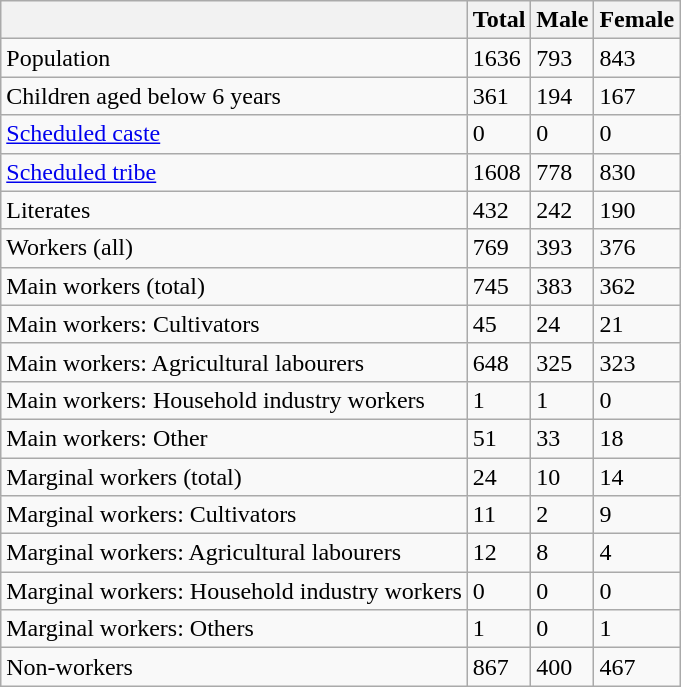<table class="wikitable sortable">
<tr>
<th></th>
<th>Total</th>
<th>Male</th>
<th>Female</th>
</tr>
<tr>
<td>Population</td>
<td>1636</td>
<td>793</td>
<td>843</td>
</tr>
<tr>
<td>Children aged below 6 years</td>
<td>361</td>
<td>194</td>
<td>167</td>
</tr>
<tr>
<td><a href='#'>Scheduled caste</a></td>
<td>0</td>
<td>0</td>
<td>0</td>
</tr>
<tr>
<td><a href='#'>Scheduled tribe</a></td>
<td>1608</td>
<td>778</td>
<td>830</td>
</tr>
<tr>
<td>Literates</td>
<td>432</td>
<td>242</td>
<td>190</td>
</tr>
<tr>
<td>Workers (all)</td>
<td>769</td>
<td>393</td>
<td>376</td>
</tr>
<tr>
<td>Main workers (total)</td>
<td>745</td>
<td>383</td>
<td>362</td>
</tr>
<tr>
<td>Main workers: Cultivators</td>
<td>45</td>
<td>24</td>
<td>21</td>
</tr>
<tr>
<td>Main workers: Agricultural labourers</td>
<td>648</td>
<td>325</td>
<td>323</td>
</tr>
<tr>
<td>Main workers: Household industry workers</td>
<td>1</td>
<td>1</td>
<td>0</td>
</tr>
<tr>
<td>Main workers: Other</td>
<td>51</td>
<td>33</td>
<td>18</td>
</tr>
<tr>
<td>Marginal workers (total)</td>
<td>24</td>
<td>10</td>
<td>14</td>
</tr>
<tr>
<td>Marginal workers: Cultivators</td>
<td>11</td>
<td>2</td>
<td>9</td>
</tr>
<tr>
<td>Marginal workers: Agricultural labourers</td>
<td>12</td>
<td>8</td>
<td>4</td>
</tr>
<tr>
<td>Marginal workers: Household industry workers</td>
<td>0</td>
<td>0</td>
<td>0</td>
</tr>
<tr>
<td>Marginal workers: Others</td>
<td>1</td>
<td>0</td>
<td>1</td>
</tr>
<tr>
<td>Non-workers</td>
<td>867</td>
<td>400</td>
<td>467</td>
</tr>
</table>
